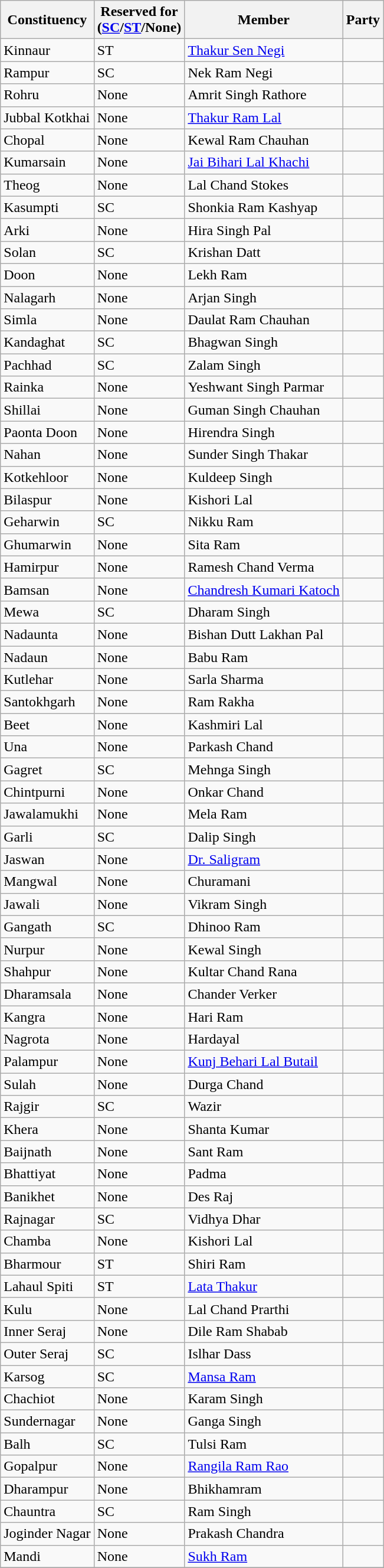<table class="wikitable sortable">
<tr>
<th>Constituency</th>
<th>Reserved for<br>(<a href='#'>SC</a>/<a href='#'>ST</a>/None)</th>
<th>Member</th>
<th colspan=2>Party</th>
</tr>
<tr>
<td>Kinnaur</td>
<td>ST</td>
<td><a href='#'>Thakur Sen Negi</a></td>
<td></td>
</tr>
<tr>
<td>Rampur</td>
<td>SC</td>
<td>Nek Ram Negi</td>
<td></td>
</tr>
<tr>
<td>Rohru</td>
<td>None</td>
<td>Amrit Singh Rathore</td>
<td></td>
</tr>
<tr>
<td>Jubbal Kotkhai</td>
<td>None</td>
<td><a href='#'>Thakur Ram Lal</a></td>
<td></td>
</tr>
<tr>
<td>Chopal</td>
<td>None</td>
<td>Kewal Ram Chauhan</td>
<td></td>
</tr>
<tr>
<td>Kumarsain</td>
<td>None</td>
<td><a href='#'>Jai Bihari Lal Khachi</a></td>
<td></td>
</tr>
<tr>
<td>Theog</td>
<td>None</td>
<td>Lal Chand Stokes</td>
<td></td>
</tr>
<tr>
<td>Kasumpti</td>
<td>SC</td>
<td>Shonkia Ram Kashyap</td>
<td></td>
</tr>
<tr>
<td>Arki</td>
<td>None</td>
<td>Hira Singh Pal</td>
<td></td>
</tr>
<tr>
<td>Solan</td>
<td>SC</td>
<td>Krishan Datt</td>
<td></td>
</tr>
<tr>
<td>Doon</td>
<td>None</td>
<td>Lekh Ram</td>
<td></td>
</tr>
<tr>
<td>Nalagarh</td>
<td>None</td>
<td>Arjan Singh</td>
<td></td>
</tr>
<tr>
<td>Simla</td>
<td>None</td>
<td>Daulat Ram Chauhan</td>
<td></td>
</tr>
<tr>
<td>Kandaghat</td>
<td>SC</td>
<td>Bhagwan Singh</td>
<td></td>
</tr>
<tr>
<td>Pachhad</td>
<td>SC</td>
<td>Zalam Singh</td>
<td></td>
</tr>
<tr>
<td>Rainka</td>
<td>None</td>
<td>Yeshwant Singh Parmar</td>
<td></td>
</tr>
<tr>
<td>Shillai</td>
<td>None</td>
<td>Guman Singh Chauhan</td>
<td></td>
</tr>
<tr>
<td>Paonta Doon</td>
<td>None</td>
<td>Hirendra Singh</td>
<td></td>
</tr>
<tr>
<td>Nahan</td>
<td>None</td>
<td>Sunder Singh Thakar</td>
<td></td>
</tr>
<tr>
<td>Kotkehloor</td>
<td>None</td>
<td>Kuldeep Singh</td>
<td></td>
</tr>
<tr>
<td>Bilaspur</td>
<td>None</td>
<td>Kishori Lal</td>
<td></td>
</tr>
<tr>
<td>Geharwin</td>
<td>SC</td>
<td>Nikku Ram</td>
<td></td>
</tr>
<tr>
<td>Ghumarwin</td>
<td>None</td>
<td>Sita Ram</td>
<td></td>
</tr>
<tr>
<td>Hamirpur</td>
<td>None</td>
<td>Ramesh Chand Verma</td>
<td></td>
</tr>
<tr>
<td>Bamsan</td>
<td>None</td>
<td><a href='#'>Chandresh Kumari Katoch</a></td>
<td></td>
</tr>
<tr>
<td>Mewa</td>
<td>SC</td>
<td>Dharam Singh</td>
<td></td>
</tr>
<tr>
<td>Nadaunta</td>
<td>None</td>
<td>Bishan Dutt Lakhan Pal</td>
<td></td>
</tr>
<tr>
<td>Nadaun</td>
<td>None</td>
<td>Babu Ram</td>
<td></td>
</tr>
<tr>
<td>Kutlehar</td>
<td>None</td>
<td>Sarla Sharma</td>
<td></td>
</tr>
<tr>
<td>Santokhgarh</td>
<td>None</td>
<td>Ram Rakha</td>
<td></td>
</tr>
<tr>
<td>Beet</td>
<td>None</td>
<td>Kashmiri Lal</td>
<td></td>
</tr>
<tr>
<td>Una</td>
<td>None</td>
<td>Parkash Chand</td>
<td></td>
</tr>
<tr>
<td>Gagret</td>
<td>SC</td>
<td>Mehnga Singh</td>
<td></td>
</tr>
<tr>
<td>Chintpurni</td>
<td>None</td>
<td>Onkar Chand</td>
<td></td>
</tr>
<tr>
<td>Jawalamukhi</td>
<td>None</td>
<td>Mela Ram</td>
<td></td>
</tr>
<tr>
<td>Garli</td>
<td>SC</td>
<td>Dalip Singh</td>
<td></td>
</tr>
<tr>
<td>Jaswan</td>
<td>None</td>
<td><a href='#'>Dr. Saligram</a></td>
<td></td>
</tr>
<tr>
<td>Mangwal</td>
<td>None</td>
<td>Churamani</td>
<td></td>
</tr>
<tr>
<td>Jawali</td>
<td>None</td>
<td>Vikram Singh</td>
<td></td>
</tr>
<tr>
<td>Gangath</td>
<td>SC</td>
<td>Dhinoo Ram</td>
<td></td>
</tr>
<tr>
<td>Nurpur</td>
<td>None</td>
<td>Kewal Singh</td>
<td></td>
</tr>
<tr>
<td>Shahpur</td>
<td>None</td>
<td>Kultar Chand Rana</td>
<td></td>
</tr>
<tr>
<td>Dharamsala</td>
<td>None</td>
<td>Chander Verker</td>
<td></td>
</tr>
<tr>
<td>Kangra</td>
<td>None</td>
<td>Hari Ram</td>
<td></td>
</tr>
<tr>
<td>Nagrota</td>
<td>None</td>
<td>Hardayal</td>
<td></td>
</tr>
<tr>
<td>Palampur</td>
<td>None</td>
<td><a href='#'>Kunj Behari Lal Butail</a></td>
<td></td>
</tr>
<tr>
<td>Sulah</td>
<td>None</td>
<td>Durga Chand</td>
<td></td>
</tr>
<tr>
<td>Rajgir</td>
<td>SC</td>
<td>Wazir</td>
<td></td>
</tr>
<tr>
<td>Khera</td>
<td>None</td>
<td>Shanta Kumar</td>
<td></td>
</tr>
<tr>
<td>Baijnath</td>
<td>None</td>
<td>Sant Ram</td>
<td></td>
</tr>
<tr>
<td>Bhattiyat</td>
<td>None</td>
<td>Padma</td>
<td></td>
</tr>
<tr>
<td>Banikhet</td>
<td>None</td>
<td>Des Raj</td>
<td></td>
</tr>
<tr>
<td>Rajnagar</td>
<td>SC</td>
<td>Vidhya Dhar</td>
<td></td>
</tr>
<tr>
<td>Chamba</td>
<td>None</td>
<td>Kishori Lal</td>
<td></td>
</tr>
<tr>
<td>Bharmour</td>
<td>ST</td>
<td>Shiri Ram</td>
<td></td>
</tr>
<tr>
<td>Lahaul Spiti</td>
<td>ST</td>
<td><a href='#'>Lata Thakur</a></td>
<td></td>
</tr>
<tr>
<td>Kulu</td>
<td>None</td>
<td>Lal Chand Prarthi</td>
<td></td>
</tr>
<tr>
<td>Inner Seraj</td>
<td>None</td>
<td>Dile Ram Shabab</td>
<td></td>
</tr>
<tr>
<td>Outer Seraj</td>
<td>SC</td>
<td>Islhar Dass</td>
<td></td>
</tr>
<tr>
<td>Karsog</td>
<td>SC</td>
<td><a href='#'>Mansa Ram</a></td>
<td></td>
</tr>
<tr>
<td>Chachiot</td>
<td>None</td>
<td>Karam Singh</td>
<td></td>
</tr>
<tr>
<td>Sundernagar</td>
<td>None</td>
<td>Ganga Singh</td>
<td></td>
</tr>
<tr>
<td>Balh</td>
<td>SC</td>
<td>Tulsi Ram</td>
<td></td>
</tr>
<tr>
<td>Gopalpur</td>
<td>None</td>
<td><a href='#'>Rangila Ram Rao</a></td>
<td></td>
</tr>
<tr>
<td>Dharampur</td>
<td>None</td>
<td>Bhikhamram</td>
<td></td>
</tr>
<tr>
<td>Chauntra</td>
<td>SC</td>
<td>Ram Singh</td>
<td></td>
</tr>
<tr>
<td>Joginder Nagar</td>
<td>None</td>
<td>Prakash Chandra</td>
<td></td>
</tr>
<tr>
<td>Mandi</td>
<td>None</td>
<td><a href='#'>Sukh Ram</a></td>
<td></td>
</tr>
<tr>
</tr>
</table>
